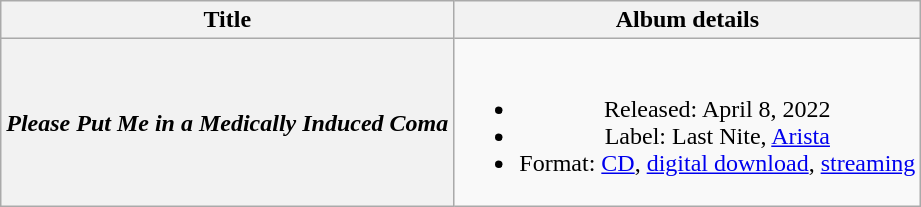<table class="wikitable plainrowheaders" style="text-align:center;" border="1">
<tr>
<th scope="col">Title</th>
<th scope="col">Album details</th>
</tr>
<tr>
<th rowspan="1" scope="row"><em>Please Put Me in a Medically Induced Coma</em></th>
<td rowspan="1"><br><ul><li>Released: April 8, 2022</li><li>Label: Last Nite, <a href='#'>Arista</a></li><li>Format: <a href='#'>CD</a>, <a href='#'>digital download</a>, <a href='#'>streaming</a></li></ul></td>
</tr>
</table>
